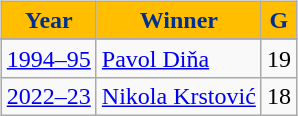<table>
<tr>
<td valign="top"><br><table class="wikitable">
<tr>
<th style="color:#00308F; background:#FFBF00;">Year</th>
<th style="color:#00308F; background:#FFBF00;">Winner</th>
<th style="color:#00308F; background:#FFBF00;">G</th>
</tr>
<tr>
</tr>
<tr align=left>
<td><a href='#'>1994–95</a></td>
<td> <a href='#'>Pavol Diňa</a></td>
<td>19</td>
</tr>
<tr align=left>
<td><a href='#'>2022–23</a></td>
<td> <a href='#'>Nikola Krstović</a></td>
<td>18</td>
</tr>
</table>
</td>
</tr>
</table>
